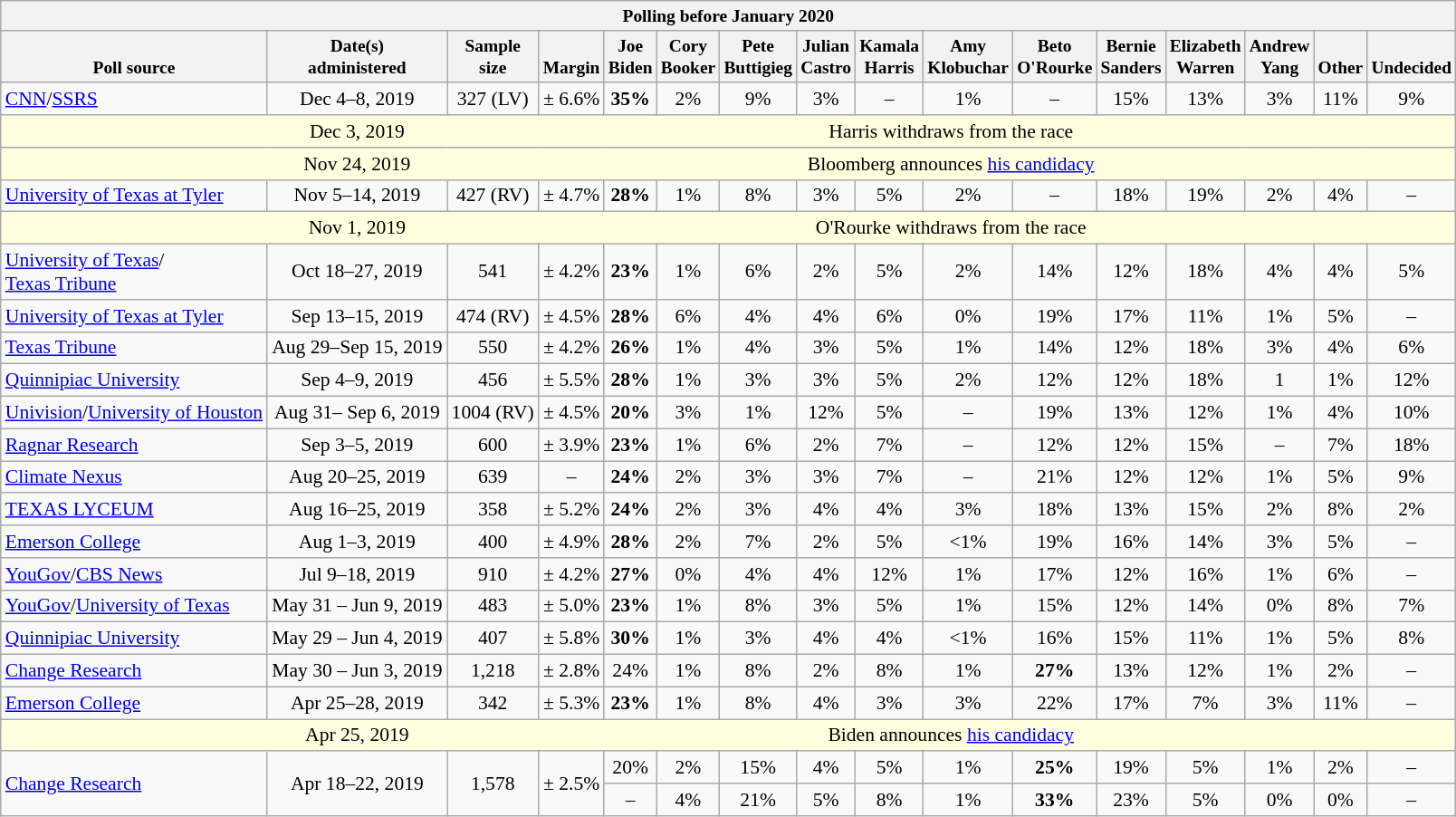<table class="wikitable mw-collapsible mw-collapsed" style="font-size:90%;text-align:center;">
<tr valign=bottom style="font-size:90%;">
<th colspan="17">Polling before January 2020</th>
</tr>
<tr valign=bottom style="font-size:90%;">
<th>Poll source</th>
<th>Date(s)<br>administered</th>
<th>Sample<br>size</th>
<th>Margin<br></th>
<th>Joe<br>Biden</th>
<th>Cory<br>Booker</th>
<th>Pete<br>Buttigieg</th>
<th>Julian<br>Castro</th>
<th>Kamala<br>Harris</th>
<th>Amy<br>Klobuchar</th>
<th>Beto<br>O'Rourke</th>
<th>Bernie<br>Sanders</th>
<th>Elizabeth<br>Warren</th>
<th>Andrew<br>Yang</th>
<th>Other</th>
<th>Undecided</th>
</tr>
<tr>
<td style="text-align:left;"><a href='#'>CNN</a>/<a href='#'>SSRS</a></td>
<td>Dec 4–8, 2019</td>
<td>327 (LV)</td>
<td>± 6.6%</td>
<td><strong>35%</strong></td>
<td>2%</td>
<td>9%</td>
<td>3%</td>
<td>–</td>
<td>1%</td>
<td>–</td>
<td>15%</td>
<td>13%</td>
<td>3%</td>
<td>11%</td>
<td>9%</td>
</tr>
<tr style="background:lightyellow;">
<td style="border-right-style:hidden;"></td>
<td style="border-right-style:hidden;">Dec 3, 2019</td>
<td colspan="15">Harris withdraws from the race</td>
</tr>
<tr style="background:lightyellow;">
<td style="border-right-style:hidden;"></td>
<td style="border-right-style:hidden;">Nov 24, 2019</td>
<td colspan="15">Bloomberg announces <a href='#'>his candidacy</a></td>
</tr>
<tr>
<td style="text-align:left;"><a href='#'>University of Texas at Tyler</a></td>
<td>Nov 5–14, 2019</td>
<td>427 (RV)</td>
<td>± 4.7%</td>
<td><strong>28%</strong></td>
<td>1%</td>
<td>8%</td>
<td>3%</td>
<td>5%</td>
<td>2%</td>
<td>–</td>
<td>18%</td>
<td>19%</td>
<td>2%</td>
<td>4%</td>
<td>–</td>
</tr>
<tr style="background:lightyellow;">
<td style="border-right-style:hidden;"></td>
<td style="border-right-style:hidden;">Nov 1, 2019</td>
<td colspan=15>O'Rourke withdraws from the race</td>
</tr>
<tr>
<td style="text-align:left;"><a href='#'>University of Texas</a>/<a href='#'><br>Texas Tribune</a></td>
<td>Oct 18–27, 2019</td>
<td>541</td>
<td>± 4.2%</td>
<td><strong>23%</strong></td>
<td>1%</td>
<td>6%</td>
<td>2%</td>
<td>5%</td>
<td>2%</td>
<td>14%</td>
<td>12%</td>
<td>18%</td>
<td>4%</td>
<td>4%</td>
<td>5%</td>
</tr>
<tr>
<td style="text-align:left;"><a href='#'>University of Texas at Tyler</a></td>
<td>Sep 13–15, 2019</td>
<td>474 (RV)</td>
<td>± 4.5%</td>
<td><strong>28%</strong></td>
<td>6%</td>
<td>4%</td>
<td>4%</td>
<td>6%</td>
<td>0%</td>
<td>19%</td>
<td>17%</td>
<td>11%</td>
<td>1%</td>
<td>5%</td>
<td>–</td>
</tr>
<tr>
<td style="text-align:left;"><a href='#'>Texas Tribune</a></td>
<td>Aug 29–Sep 15, 2019</td>
<td>550</td>
<td>± 4.2%</td>
<td><strong>26%</strong></td>
<td>1%</td>
<td>4%</td>
<td>3%</td>
<td>5%</td>
<td>1%</td>
<td>14%</td>
<td>12%</td>
<td>18%</td>
<td>3%</td>
<td>4%</td>
<td>6%</td>
</tr>
<tr>
<td style="text-align:left;"><a href='#'>Quinnipiac University</a></td>
<td>Sep 4–9, 2019</td>
<td>456</td>
<td>± 5.5%</td>
<td><strong>28%</strong></td>
<td>1%</td>
<td>3%</td>
<td>3%</td>
<td>5%</td>
<td>2%</td>
<td>12%</td>
<td>12%</td>
<td>18%</td>
<td>1</td>
<td>1%</td>
<td>12%</td>
</tr>
<tr>
<td style="text-align:left;"><a href='#'>Univision</a>/<a href='#'>University of Houston</a></td>
<td>Aug 31– Sep 6, 2019</td>
<td>1004 (RV)</td>
<td>± 4.5%</td>
<td><strong>20%</strong></td>
<td>3%</td>
<td>1%</td>
<td>12%</td>
<td>5%</td>
<td>–</td>
<td>19%</td>
<td>13%</td>
<td>12%</td>
<td>1%</td>
<td>4%</td>
<td>10%</td>
</tr>
<tr>
<td style="text-align:left;"><a href='#'>Ragnar Research</a></td>
<td>Sep 3–5, 2019</td>
<td>600</td>
<td>± 3.9%</td>
<td><strong>23%</strong></td>
<td>1%</td>
<td>6%</td>
<td>2%</td>
<td>7%</td>
<td>–</td>
<td>12%</td>
<td>12%</td>
<td>15%</td>
<td>–</td>
<td>7%</td>
<td>18%</td>
</tr>
<tr>
<td style="text-align:left;"><a href='#'>Climate Nexus</a></td>
<td>Aug 20–25, 2019</td>
<td>639</td>
<td>–</td>
<td><strong>24%</strong></td>
<td>2%</td>
<td>3%</td>
<td>3%</td>
<td>7%</td>
<td>–</td>
<td>21%</td>
<td>12%</td>
<td>12%</td>
<td>1%</td>
<td>5%</td>
<td>9%</td>
</tr>
<tr>
<td style="text-align:left;"><a href='#'>TEXAS LYCEUM</a></td>
<td>Aug 16–25, 2019</td>
<td>358</td>
<td>± 5.2%</td>
<td><strong>24%</strong></td>
<td>2%</td>
<td>3%</td>
<td>4%</td>
<td>4%</td>
<td>3%</td>
<td>18%</td>
<td>13%</td>
<td>15%</td>
<td>2%</td>
<td>8%</td>
<td>2%</td>
</tr>
<tr>
<td style="text-align:left;"><a href='#'>Emerson College</a></td>
<td>Aug 1–3, 2019</td>
<td>400</td>
<td>± 4.9%</td>
<td><strong>28%</strong></td>
<td>2%</td>
<td>7%</td>
<td>2%</td>
<td>5%</td>
<td><1%</td>
<td>19%</td>
<td>16%</td>
<td>14%</td>
<td>3%</td>
<td>5%</td>
<td>–</td>
</tr>
<tr>
<td style="text-align:left;"><a href='#'>YouGov</a>/<a href='#'>CBS News</a></td>
<td>Jul 9–18, 2019</td>
<td>910</td>
<td>± 4.2%</td>
<td><strong>27%</strong></td>
<td>0%</td>
<td>4%</td>
<td>4%</td>
<td>12%</td>
<td>1%</td>
<td>17%</td>
<td>12%</td>
<td>16%</td>
<td>1%</td>
<td>6%</td>
<td>–</td>
</tr>
<tr>
<td style="text-align:left;"><a href='#'>YouGov</a>/<a href='#'>University of Texas</a></td>
<td>May 31 – Jun 9, 2019</td>
<td>483</td>
<td>± 5.0%</td>
<td><strong>23%</strong></td>
<td>1%</td>
<td>8%</td>
<td>3%</td>
<td>5%</td>
<td>1%</td>
<td>15%</td>
<td>12%</td>
<td>14%</td>
<td>0%</td>
<td>8%</td>
<td>7%</td>
</tr>
<tr>
<td style="text-align:left;"><a href='#'>Quinnipiac University</a></td>
<td>May 29 – Jun 4, 2019</td>
<td>407</td>
<td>± 5.8%</td>
<td><strong>30%</strong></td>
<td>1%</td>
<td>3%</td>
<td>4%</td>
<td>4%</td>
<td><1%</td>
<td>16%</td>
<td>15%</td>
<td>11%</td>
<td>1%</td>
<td>5%</td>
<td>8%</td>
</tr>
<tr>
<td style="text-align:left;"><a href='#'>Change Research</a></td>
<td>May 30 – Jun 3, 2019</td>
<td>1,218</td>
<td>± 2.8%</td>
<td>24%</td>
<td>1%</td>
<td>8%</td>
<td>2%</td>
<td>8%</td>
<td>1%</td>
<td><strong>27%</strong></td>
<td>13%</td>
<td>12%</td>
<td>1%</td>
<td>2%</td>
<td>–</td>
</tr>
<tr>
<td style="text-align:left;"><a href='#'>Emerson College</a></td>
<td>Apr 25–28, 2019</td>
<td>342</td>
<td>± 5.3%</td>
<td><strong>23%</strong></td>
<td>1%</td>
<td>8%</td>
<td>4%</td>
<td>3%</td>
<td>3%</td>
<td>22%</td>
<td>17%</td>
<td>7%</td>
<td>3%</td>
<td>11%</td>
<td>–</td>
</tr>
<tr style="background:lightyellow;">
<td style="border-right-style:hidden;"></td>
<td style="border-right-style:hidden;">Apr 25, 2019</td>
<td colspan="15">Biden announces <a href='#'>his candidacy</a></td>
</tr>
<tr>
<td rowspan=2 style="text-align:left;"><a href='#'>Change Research</a></td>
<td rowspan=2>Apr 18–22, 2019</td>
<td rowspan=2>1,578</td>
<td rowspan=2>± 2.5%</td>
<td>20%</td>
<td>2%</td>
<td>15%</td>
<td>4%</td>
<td>5%</td>
<td>1%</td>
<td><strong>25%</strong></td>
<td>19%</td>
<td>5%</td>
<td>1%</td>
<td>2%</td>
<td>–</td>
</tr>
<tr>
<td>–</td>
<td>4%</td>
<td>21%</td>
<td>5%</td>
<td>8%</td>
<td>1%</td>
<td><strong>33%</strong></td>
<td>23%</td>
<td>5%</td>
<td>0%</td>
<td>0%</td>
<td>–</td>
</tr>
</table>
